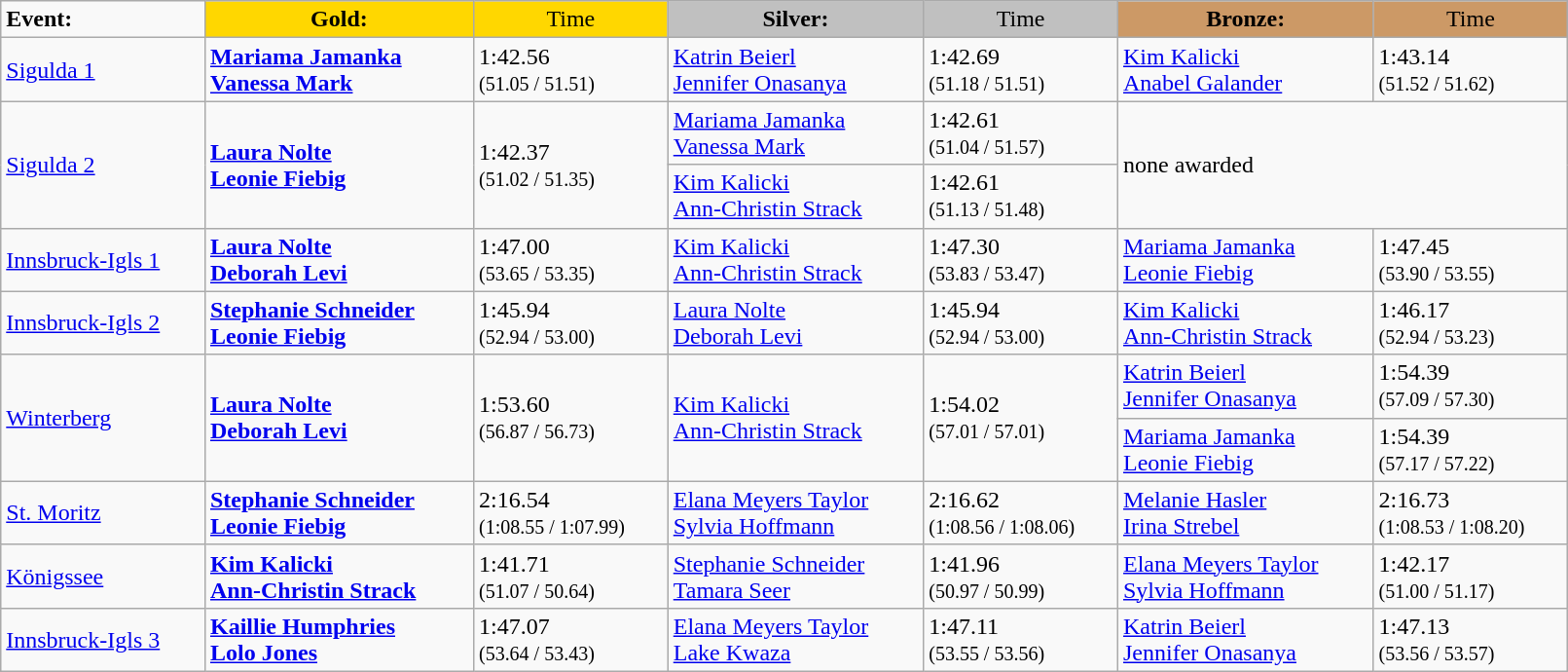<table class="wikitable" style="width:85%;">
<tr>
<td><strong>Event:</strong></td>
<td style="text-align:center; background:gold;"><strong>Gold:</strong></td>
<td style="text-align:center; background:gold;">Time</td>
<td style="text-align:center; background:silver;"><strong>Silver:</strong></td>
<td style="text-align:center; background:silver;">Time</td>
<td style="text-align:center; background:#c96;"><strong>Bronze:</strong></td>
<td style="text-align:center; background:#c96;">Time</td>
</tr>
<tr>
<td> <a href='#'>Sigulda 1</a></td>
<td><strong><a href='#'>Mariama Jamanka</a><br><a href='#'>Vanessa Mark</a><br><small></small></strong></td>
<td>1:42.56<br><small>(51.05 / 51.51)</small></td>
<td><a href='#'>Katrin Beierl</a><br><a href='#'>Jennifer Onasanya</a><br><small></small></td>
<td>1:42.69<br><small>(51.18 / 51.51)</small></td>
<td><a href='#'>Kim Kalicki</a><br><a href='#'>Anabel Galander</a><br><small></small></td>
<td>1:43.14<br><small>(51.52 / 51.62)</small></td>
</tr>
<tr>
<td rowspan=2> <a href='#'>Sigulda 2</a></td>
<td rowspan=2><strong><a href='#'>Laura Nolte</a><br><a href='#'>Leonie Fiebig</a><br><small></small></strong></td>
<td rowspan=2>1:42.37<br><small>(51.02 / 51.35)</small></td>
<td><a href='#'>Mariama Jamanka</a><br><a href='#'>Vanessa Mark</a><br><small></small></td>
<td>1:42.61<br><small>(51.04 / 51.57)</small></td>
<td rowspan=2 colspan="2">none awarded</td>
</tr>
<tr>
<td><a href='#'>Kim Kalicki</a><br><a href='#'>Ann-Christin Strack</a><br><small></small></td>
<td>1:42.61<br><small>(51.13 / 51.48)</small></td>
</tr>
<tr>
<td> <a href='#'>Innsbruck-Igls 1</a></td>
<td><strong><a href='#'>Laura Nolte</a><br><a href='#'>Deborah Levi</a><br><small></small></strong></td>
<td>1:47.00<br><small>(53.65 / 53.35)</small></td>
<td><a href='#'>Kim Kalicki</a><br><a href='#'>Ann-Christin Strack</a><br><small></small></td>
<td>1:47.30<br><small>(53.83 / 53.47)</small></td>
<td><a href='#'>Mariama Jamanka</a><br><a href='#'>Leonie Fiebig</a><br><small></small></td>
<td>1:47.45<br><small>(53.90 / 53.55)</small></td>
</tr>
<tr>
<td> <a href='#'>Innsbruck-Igls 2</a></td>
<td><strong><a href='#'>Stephanie Schneider</a><br><a href='#'>Leonie Fiebig</a><br><small></small></strong></td>
<td>1:45.94<br><small>(52.94 / 53.00)</small></td>
<td><a href='#'>Laura Nolte</a><br><a href='#'>Deborah Levi</a><br><small></small></td>
<td>1:45.94<br><small>(52.94 / 53.00)</small></td>
<td><a href='#'>Kim Kalicki</a><br><a href='#'>Ann-Christin Strack</a><br><small></small></td>
<td>1:46.17<br><small>(52.94 / 53.23)</small></td>
</tr>
<tr>
<td rowspan="2"> <a href='#'>Winterberg</a></td>
<td rowspan="2"><strong><a href='#'>Laura Nolte</a><br><a href='#'>Deborah Levi</a><br><small></small></strong></td>
<td rowspan="2">1:53.60<br><small>(56.87 / 56.73)</small></td>
<td rowspan="2"><a href='#'>Kim Kalicki</a><br><a href='#'>Ann-Christin Strack</a><br><small></small></td>
<td rowspan="2">1:54.02<br><small>(57.01 / 57.01)</small></td>
<td><a href='#'>Katrin Beierl</a><br><a href='#'>Jennifer Onasanya</a><br><small></small></td>
<td>1:54.39<br><small>(57.09 / 57.30)</small></td>
</tr>
<tr>
<td><a href='#'>Mariama Jamanka</a><br><a href='#'>Leonie Fiebig</a><br><small></small></td>
<td>1:54.39<br><small>(57.17 / 57.22)</small></td>
</tr>
<tr>
<td> <a href='#'>St. Moritz</a></td>
<td><strong><a href='#'>Stephanie Schneider</a><br><a href='#'>Leonie Fiebig</a><br><small></small></strong></td>
<td>2:16.54<br><small>(1:08.55 / 1:07.99)</small></td>
<td><a href='#'>Elana Meyers Taylor</a><br><a href='#'>Sylvia Hoffmann</a><br><small></small></td>
<td>2:16.62<br><small>(1:08.56 / 1:08.06)</small></td>
<td><a href='#'>Melanie Hasler</a><br><a href='#'>Irina Strebel</a><br><small></small></td>
<td>2:16.73<br><small>(1:08.53 / 1:08.20)</small></td>
</tr>
<tr>
<td> <a href='#'>Königssee</a></td>
<td><strong><a href='#'>Kim Kalicki</a><br><a href='#'>Ann-Christin Strack</a><br><small></small></strong></td>
<td>1:41.71<br><small>(51.07 / 50.64)</small></td>
<td><a href='#'>Stephanie Schneider</a><br><a href='#'>Tamara Seer</a><br><small></small></td>
<td>1:41.96<br><small>(50.97 / 50.99)</small></td>
<td><a href='#'>Elana Meyers Taylor</a><br><a href='#'>Sylvia Hoffmann</a><br><small></small></td>
<td>1:42.17<br><small>(51.00 / 51.17)</small></td>
</tr>
<tr>
<td> <a href='#'>Innsbruck-Igls 3</a></td>
<td><strong><a href='#'>Kaillie Humphries</a><br><a href='#'>Lolo Jones</a><br><small></small></strong></td>
<td>1:47.07<br><small>(53.64 / 53.43)</small></td>
<td><a href='#'>Elana Meyers Taylor</a><br><a href='#'>Lake Kwaza</a><br><small></small></td>
<td>1:47.11<br><small>(53.55 / 53.56)</small></td>
<td><a href='#'>Katrin Beierl</a><br><a href='#'>Jennifer Onasanya</a><br><small></small></td>
<td>1:47.13<br><small>(53.56 / 53.57)</small></td>
</tr>
</table>
